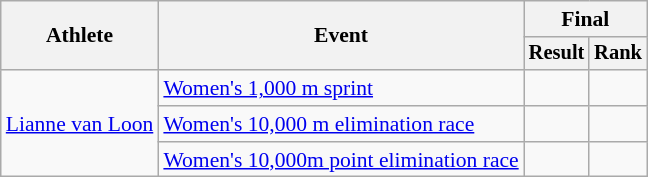<table class="wikitable" style="font-size:90%">
<tr>
<th rowspan=2>Athlete</th>
<th rowspan=2>Event</th>
<th colspan=2>Final</th>
</tr>
<tr style="font-size:95%">
<th>Result</th>
<th>Rank</th>
</tr>
<tr align="center">
<td align=left rowspan=3><a href='#'>Lianne van Loon</a></td>
<td align=left><a href='#'>Women's 1,000 m sprint</a></td>
<td></td>
<td></td>
</tr>
<tr align="center">
<td align=left><a href='#'>Women's 10,000 m elimination race</a></td>
<td></td>
<td></td>
</tr>
<tr align="center">
<td align=left><a href='#'>Women's 10,000m point elimination race</a></td>
<td></td>
<td></td>
</tr>
</table>
